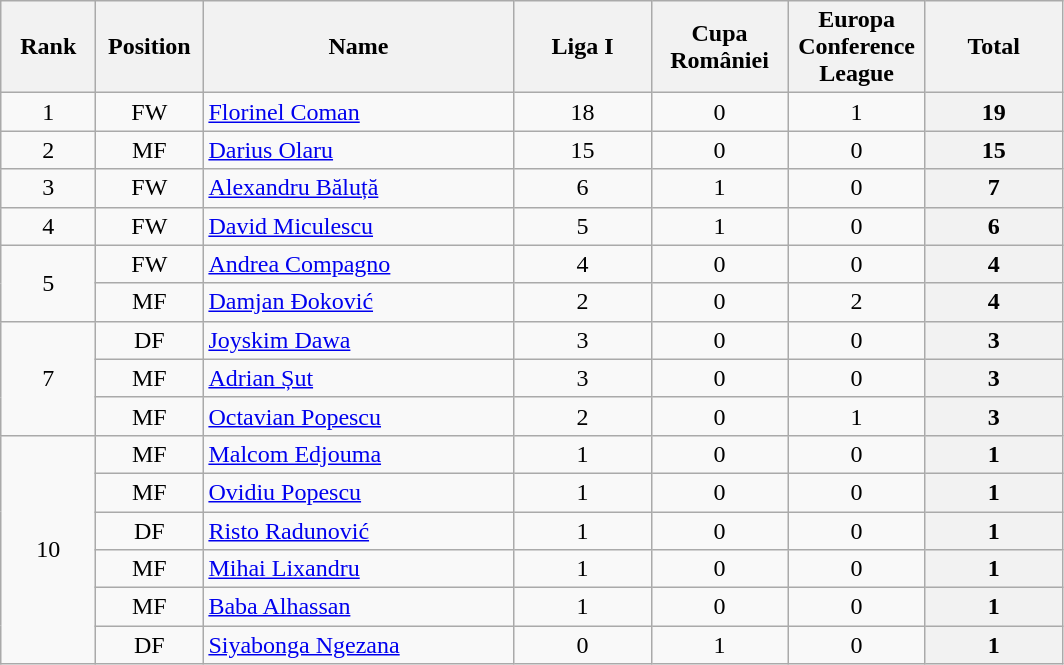<table class="wikitable" style="text-align:center;">
<tr>
<th style="width:56px;">Rank</th>
<th style="width:64px;">Position</th>
<th style="width:200px;">Name</th>
<th style="width:84px;">Liga I</th>
<th style="width:84px;">Cupa României</th>
<th style="width:84px;">Europa Conference League</th>
<th style="width:84px;">Total</th>
</tr>
<tr>
<td>1</td>
<td>FW</td>
<td align="left"> <a href='#'>Florinel Coman</a></td>
<td>18</td>
<td>0</td>
<td>1</td>
<th>19</th>
</tr>
<tr>
<td>2</td>
<td>MF</td>
<td align="left"> <a href='#'>Darius Olaru</a></td>
<td>15</td>
<td>0</td>
<td>0</td>
<th>15</th>
</tr>
<tr>
<td>3</td>
<td>FW</td>
<td align="left"> <a href='#'>Alexandru Băluță</a></td>
<td>6</td>
<td>1</td>
<td>0</td>
<th>7</th>
</tr>
<tr>
<td>4</td>
<td>FW</td>
<td align="left"> <a href='#'>David Miculescu</a></td>
<td>5</td>
<td>1</td>
<td>0</td>
<th>6</th>
</tr>
<tr>
<td rowspan="2">5</td>
<td>FW</td>
<td align="left"> <a href='#'>Andrea Compagno</a></td>
<td>4</td>
<td>0</td>
<td>0</td>
<th>4</th>
</tr>
<tr>
<td>MF</td>
<td align="left"> <a href='#'>Damjan Đoković</a></td>
<td>2</td>
<td>0</td>
<td>2</td>
<th>4</th>
</tr>
<tr>
<td rowspan="3">7</td>
<td>DF</td>
<td align="left"> <a href='#'>Joyskim Dawa</a></td>
<td>3</td>
<td>0</td>
<td>0</td>
<th>3</th>
</tr>
<tr>
<td>MF</td>
<td align="left"> <a href='#'>Adrian Șut</a></td>
<td>3</td>
<td>0</td>
<td>0</td>
<th>3</th>
</tr>
<tr>
<td>MF</td>
<td align="left"> <a href='#'>Octavian Popescu</a></td>
<td>2</td>
<td>0</td>
<td>1</td>
<th>3</th>
</tr>
<tr>
<td rowspan="6">10</td>
<td>MF</td>
<td align="left"> <a href='#'>Malcom Edjouma</a></td>
<td>1</td>
<td>0</td>
<td>0</td>
<th>1</th>
</tr>
<tr>
<td>MF</td>
<td align="left"> <a href='#'>Ovidiu Popescu</a></td>
<td>1</td>
<td>0</td>
<td>0</td>
<th>1</th>
</tr>
<tr>
<td>DF</td>
<td align="left"> <a href='#'>Risto Radunović</a></td>
<td>1</td>
<td>0</td>
<td>0</td>
<th>1</th>
</tr>
<tr>
<td>MF</td>
<td align="left"> <a href='#'>Mihai Lixandru</a></td>
<td>1</td>
<td>0</td>
<td>0</td>
<th>1</th>
</tr>
<tr>
<td>MF</td>
<td align="left"> <a href='#'>Baba Alhassan</a></td>
<td>1</td>
<td>0</td>
<td>0</td>
<th>1</th>
</tr>
<tr>
<td>DF</td>
<td align="left"> <a href='#'>Siyabonga Ngezana</a></td>
<td>0</td>
<td>1</td>
<td>0</td>
<th>1</th>
</tr>
</table>
